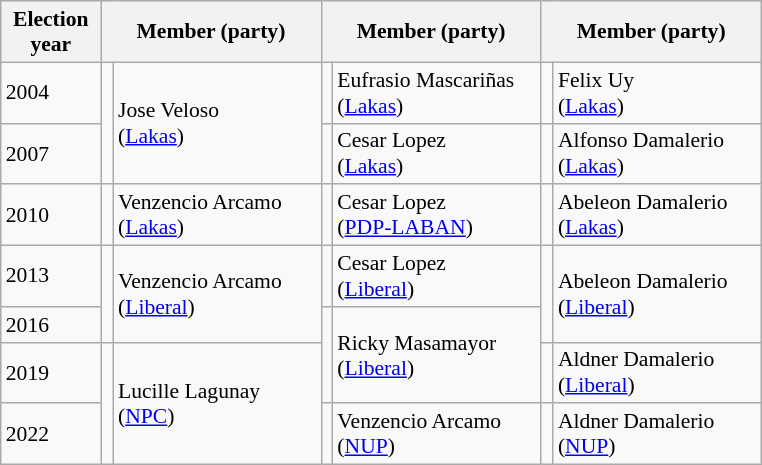<table class=wikitable style="font-size:90%">
<tr>
<th width=60px>Election<br>year</th>
<th colspan=2 width=140px>Member (party)</th>
<th colspan=2 width=140px>Member (party)</th>
<th colspan=2 width=140px>Member (party)</th>
</tr>
<tr>
<td>2004</td>
<td rowspan=2 bgcolor=></td>
<td rowspan=2>Jose Veloso<br>(<a href='#'>Lakas</a>)</td>
<td bgcolor=></td>
<td>Eufrasio Mascariñas<br>(<a href='#'>Lakas</a>)</td>
<td bgcolor=></td>
<td>Felix Uy<br>(<a href='#'>Lakas</a>)</td>
</tr>
<tr>
<td>2007</td>
<td bgcolor=></td>
<td>Cesar Lopez<br>(<a href='#'>Lakas</a>)</td>
<td bgcolor=></td>
<td>Alfonso Damalerio<br>(<a href='#'>Lakas</a>)</td>
</tr>
<tr>
<td>2010</td>
<td bgcolor=></td>
<td>Venzencio Arcamo<br>(<a href='#'>Lakas</a>)</td>
<td bgcolor=></td>
<td>Cesar Lopez<br>(<a href='#'>PDP-LABAN</a>)</td>
<td bgcolor=></td>
<td>Abeleon Damalerio<br>(<a href='#'>Lakas</a>)</td>
</tr>
<tr>
<td>2013</td>
<td rowspan=2 bgcolor=></td>
<td rowspan=2>Venzencio Arcamo<br>(<a href='#'>Liberal</a>)</td>
<td bgcolor=></td>
<td>Cesar Lopez<br>(<a href='#'>Liberal</a>)</td>
<td rowspan=2 bgcolor=></td>
<td rowspan=2>Abeleon Damalerio<br>(<a href='#'>Liberal</a>)</td>
</tr>
<tr>
<td>2016</td>
<td rowspan=2 bgcolor=></td>
<td rowspan=2>Ricky Masamayor<br>(<a href='#'>Liberal</a>)</td>
</tr>
<tr>
<td>2019</td>
<td rowspan="2" bgcolor=></td>
<td rowspan=2>Lucille Lagunay<br>(<a href='#'>NPC</a>)</td>
<td bgcolor=></td>
<td>Aldner Damalerio<br>(<a href='#'>Liberal</a>)</td>
</tr>
<tr>
<td>2022</td>
<td bgcolor=></td>
<td>Venzencio Arcamo<br>(<a href='#'>NUP</a>)</td>
<td bgcolor=></td>
<td>Aldner Damalerio<br>(<a href='#'>NUP</a>)</td>
</tr>
</table>
